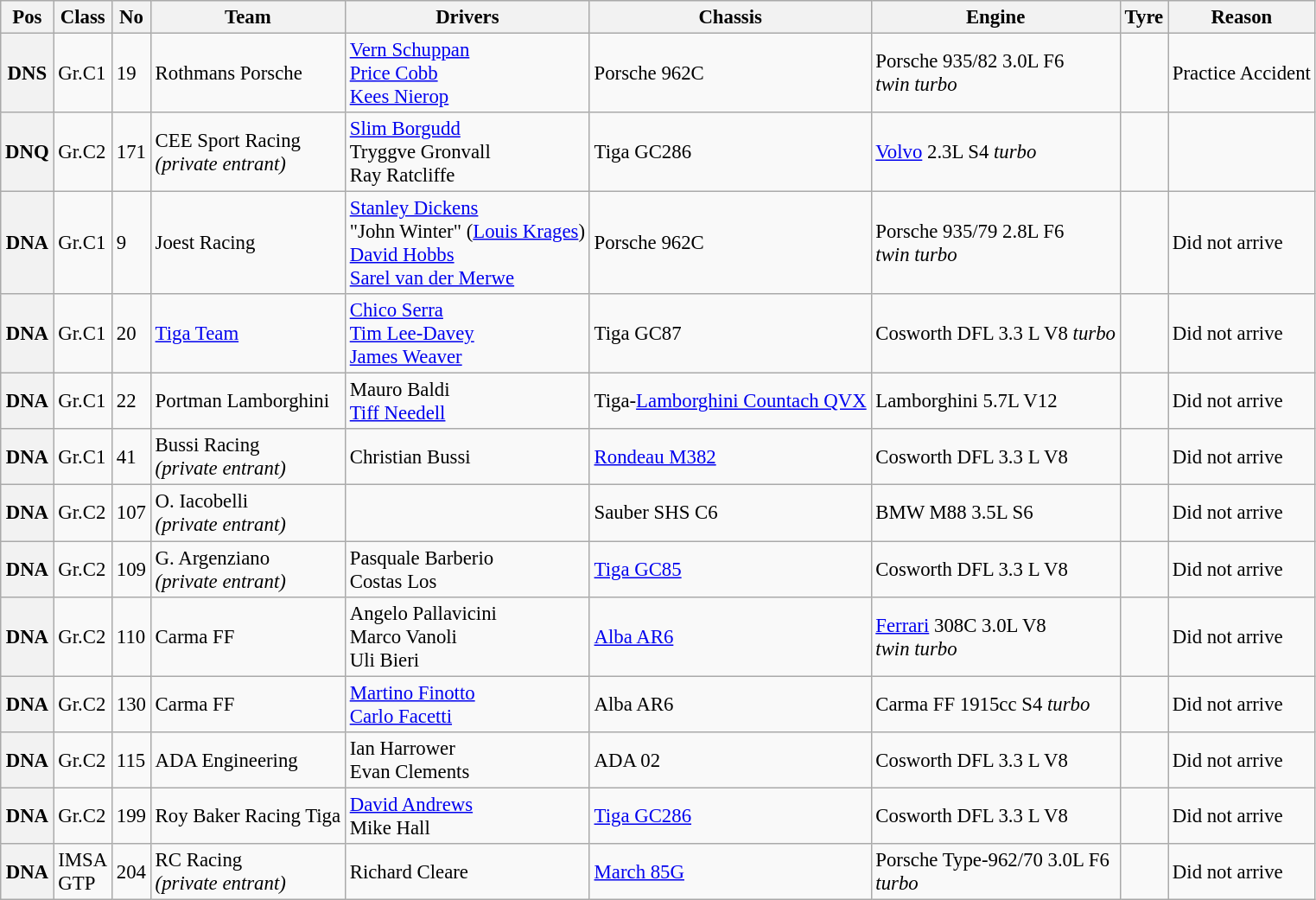<table class="wikitable" style="font-size: 95%;">
<tr>
<th>Pos</th>
<th>Class</th>
<th>No</th>
<th>Team</th>
<th>Drivers</th>
<th>Chassis</th>
<th>Engine</th>
<th>Tyre</th>
<th>Reason</th>
</tr>
<tr>
<th>DNS</th>
<td>Gr.C1</td>
<td>19</td>
<td> Rothmans Porsche</td>
<td> <a href='#'>Vern Schuppan</a><br> <a href='#'>Price Cobb</a><br> <a href='#'>Kees Nierop</a></td>
<td>Porsche 962C</td>
<td>Porsche 935/82 3.0L F6<br><em>twin turbo</em></td>
<td></td>
<td>Practice Accident</td>
</tr>
<tr>
<th>DNQ</th>
<td>Gr.C2</td>
<td>171</td>
<td> CEE Sport Racing<br><em>(private entrant)</em></td>
<td> <a href='#'>Slim Borgudd</a><br> Tryggve Gronvall<br> Ray Ratcliffe</td>
<td>Tiga GC286</td>
<td><a href='#'>Volvo</a> 2.3L S4 <em>turbo</em></td>
<td></td>
<td></td>
</tr>
<tr>
<th>DNA</th>
<td>Gr.C1</td>
<td>9</td>
<td> Joest Racing</td>
<td> <a href='#'>Stanley Dickens</a><br> "John Winter" (<a href='#'>Louis Krages</a>)<br> <a href='#'>David Hobbs</a><br> <a href='#'>Sarel van der Merwe</a></td>
<td>Porsche 962C</td>
<td>Porsche 935/79 2.8L F6<br><em>twin turbo</em></td>
<td></td>
<td>Did not arrive</td>
</tr>
<tr>
<th>DNA</th>
<td>Gr.C1</td>
<td>20</td>
<td> <a href='#'>Tiga Team</a></td>
<td> <a href='#'>Chico Serra</a><br> <a href='#'>Tim Lee-Davey</a><br>  <a href='#'>James Weaver</a></td>
<td>Tiga GC87</td>
<td>Cosworth DFL 3.3 L V8 <em>turbo</em></td>
<td></td>
<td>Did not arrive</td>
</tr>
<tr>
<th>DNA</th>
<td>Gr.C1</td>
<td>22</td>
<td> Portman Lamborghini</td>
<td> Mauro Baldi<br> <a href='#'>Tiff Needell</a></td>
<td>Tiga-<a href='#'>Lamborghini Countach QVX</a></td>
<td>Lamborghini 5.7L V12</td>
<td></td>
<td>Did not arrive</td>
</tr>
<tr>
<th>DNA</th>
<td>Gr.C1</td>
<td>41</td>
<td> Bussi Racing<br><em>(private entrant)</em></td>
<td> Christian Bussi</td>
<td><a href='#'>Rondeau M382</a></td>
<td>Cosworth DFL 3.3 L V8</td>
<td></td>
<td>Did not arrive</td>
</tr>
<tr>
<th>DNA</th>
<td>Gr.C2</td>
<td>107</td>
<td> O. Iacobelli <br><em>(private entrant)</em></td>
<td></td>
<td>Sauber SHS C6</td>
<td>BMW M88 3.5L S6</td>
<td></td>
<td>Did not arrive</td>
</tr>
<tr>
<th>DNA</th>
<td>Gr.C2</td>
<td>109</td>
<td> G. Argenziano<br><em>(private entrant)</em></td>
<td> Pasquale Barberio<br> Costas Los</td>
<td><a href='#'>Tiga GC85</a></td>
<td>Cosworth DFL 3.3 L V8</td>
<td></td>
<td>Did not arrive</td>
</tr>
<tr>
<th>DNA</th>
<td>Gr.C2</td>
<td>110</td>
<td> Carma FF</td>
<td> Angelo Pallavicini<br> Marco Vanoli<br> Uli Bieri</td>
<td><a href='#'>Alba AR6</a></td>
<td><a href='#'>Ferrari</a> 308C 3.0L V8<br><em>twin turbo</em></td>
<td></td>
<td>Did not arrive</td>
</tr>
<tr>
<th>DNA</th>
<td>Gr.C2</td>
<td>130</td>
<td> Carma FF</td>
<td> <a href='#'>Martino Finotto</a><br> <a href='#'>Carlo Facetti</a></td>
<td>Alba AR6</td>
<td>Carma FF 1915cc S4 <em>turbo</em></td>
<td></td>
<td>Did not arrive</td>
</tr>
<tr>
<th>DNA</th>
<td>Gr.C2</td>
<td>115</td>
<td> ADA Engineering</td>
<td> Ian Harrower<br> Evan Clements</td>
<td>ADA 02</td>
<td>Cosworth DFL 3.3 L V8</td>
<td></td>
<td>Did not arrive</td>
</tr>
<tr>
<th>DNA</th>
<td>Gr.C2</td>
<td>199</td>
<td> Roy Baker Racing Tiga</td>
<td> <a href='#'>David Andrews</a><br> Mike Hall</td>
<td><a href='#'>Tiga GC286</a></td>
<td>Cosworth DFL 3.3 L V8</td>
<td></td>
<td>Did not arrive</td>
</tr>
<tr>
<th>DNA</th>
<td>IMSA<br>GTP</td>
<td>204</td>
<td> RC Racing<br><em>(private entrant)</em></td>
<td> Richard Cleare</td>
<td><a href='#'>March 85G</a></td>
<td>Porsche Type-962/70 3.0L F6<br><em>turbo</em></td>
<td></td>
<td>Did not arrive</td>
</tr>
</table>
